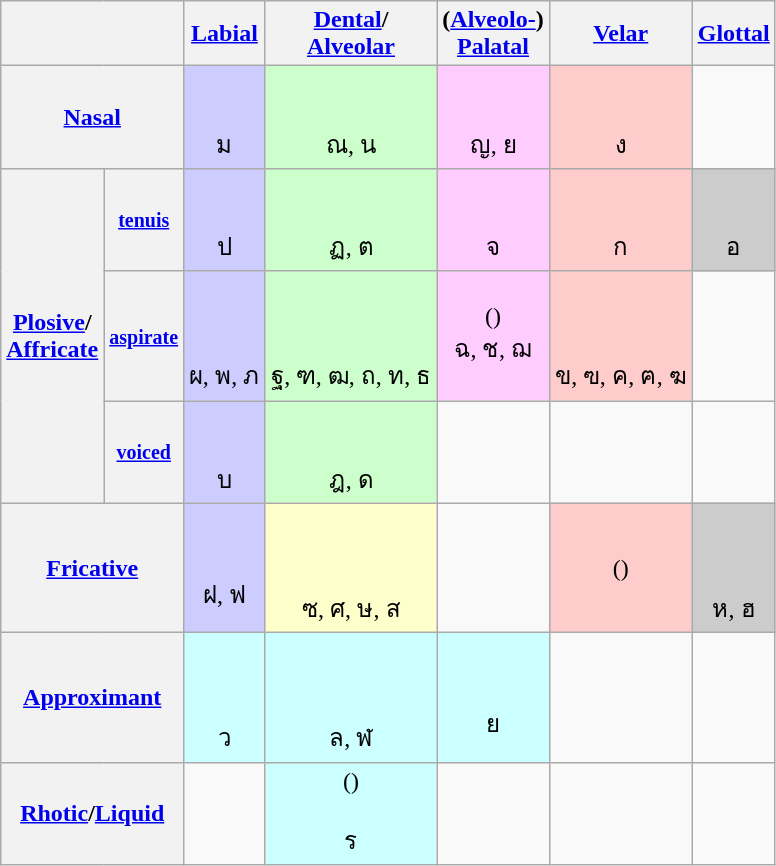<table class=wikitable style=text-align:center>
<tr>
<th colspan=2></th>
<th><a href='#'>Labial</a></th>
<th><a href='#'>Dental</a>/<br><a href='#'>Alveolar</a></th>
<th>(<a href='#'>Alveolo-</a>)<br><a href='#'>Palatal</a></th>
<th><a href='#'>Velar</a></th>
<th><a href='#'>Glottal</a></th>
</tr>
<tr>
<th colspan=2><a href='#'>Nasal</a></th>
<td style=background:#ccf><br> <br>ม</td>
<td style=background:#cfc><br>  <br>ณ, น</td>
<td style=background:#fcf><br>  <br>ญ, ย</td>
<td style=background:#fcc><br> <br>ง</td>
<td></td>
</tr>
<tr>
<th rowspan=3><a href='#'>Plosive</a>/<br><a href='#'>Affricate</a></th>
<th><small><a href='#'>tenuis</a></small></th>
<td style=background:#ccf><br> <br>ป</td>
<td style=background:#cfc><br>  <br>ฏ, ต</td>
<td style=background:#fcf><br> <br>จ</td>
<td style=background:#fcc><br> <br>ก</td>
<td style=background:#ccc><br><br>อ</td>
</tr>
<tr>
<th><small><a href='#'>aspirate</a></small></th>
<td style=background:#ccf><br> <br>  <br>ผ, พ, ภ</td>
<td style=background:#cfc><br>   <br> <br>ฐ, ฑ, ฒ, ถ, ท, ธ</td>
<td style=center;background:#fcf>()<br>ฉ, ช, ฌ</td>
<td style=center;background:#fcc><br>  <br>   <br>ข, ฃ, ค, ฅ, ฆ</td>
<td></td>
</tr>
<tr>
<th><small><a href='#'>voiced</a></small></th>
<td style=background:#ccf><br><br>บ</td>
<td style=background:#cfc><br><br>ฎ, ด</td>
<td></td>
<td></td>
<td></td>
</tr>
<tr>
<th colspan=2><a href='#'>Fricative</a></th>
<td style=background:#ccf><br> <br>ฝ, ฟ</td>
<td style=background:#ffc><br>  <br>  <br>ซ, ศ, ษ, ส</td>
<td></td>
<td style=background:#fcc>()</td>
<td style=background:#ccc><br> <br> <br>ห, ฮ</td>
</tr>
<tr>
<th colspan=2><a href='#'>Approximant</a></th>
<td style=background:#cff><br><br><br>ว</td>
<td style=background:#cff><br>  <br> <br>ล, ฬ</td>
<td style=background:#cff><br><br>ย</td>
<td></td>
<td></td>
</tr>
<tr>
<th colspan=2><a href='#'>Rhotic</a>/<a href='#'>Liquid</a></th>
<td></td>
<td style=background:#cff>()<br> <br>ร</td>
<td></td>
<td></td>
<td></td>
</tr>
</table>
